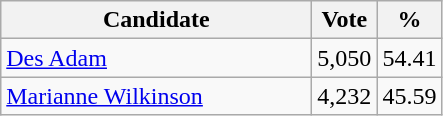<table class="wikitable">
<tr>
<th bgcolor="#DDDDFF" width="200px">Candidate</th>
<th bgcolor="#DDDDFF">Vote</th>
<th bgcolor="#DDDDFF">%</th>
</tr>
<tr>
<td><a href='#'>Des Adam</a></td>
<td>5,050</td>
<td>54.41</td>
</tr>
<tr>
<td><a href='#'>Marianne Wilkinson</a></td>
<td>4,232</td>
<td>45.59</td>
</tr>
</table>
